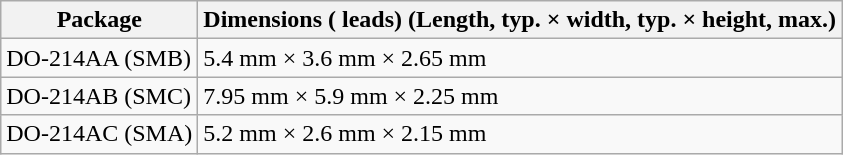<table class="wikitable">
<tr>
<th>Package</th>
<th>Dimensions ( leads) (Length, typ. × width, typ. × height, max.)</th>
</tr>
<tr>
<td>DO-214AA (SMB)</td>
<td>5.4 mm × 3.6 mm × 2.65 mm</td>
</tr>
<tr>
<td>DO-214AB (SMC)</td>
<td>7.95 mm × 5.9 mm × 2.25 mm</td>
</tr>
<tr>
<td>DO-214AC (SMA)</td>
<td>5.2 mm × 2.6 mm × 2.15 mm</td>
</tr>
</table>
